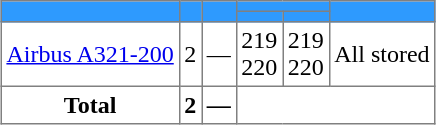<table class="toccolours" border="1" cellpadding="3" style="margin:1em auto; border-collapse:collapse;text-align:center">
<tr bgcolor=#2E9AFE>
<th rowspan="2"></th>
<th rowspan="2"></th>
<th rowspan="2"></th>
<th colspan="2"></th>
<th rowspan="2"></th>
</tr>
<tr bgcolor=#2E9AFE>
<th><abbr></abbr></th>
<th></th>
</tr>
<tr>
<td><a href='#'>Airbus A321-200</a></td>
<td>2</td>
<td>—</td>
<td>219 <br>220</td>
<td>219 <br>220</td>
<td>All stored</td>
</tr>
<tr>
<th>Total</th>
<th>2</th>
<th>—</th>
<th colspan="3"></th>
</tr>
</table>
